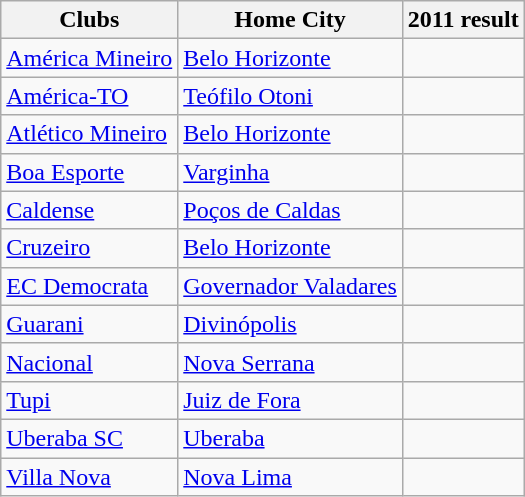<table class="wikitable sortable">
<tr>
<th>Clubs</th>
<th>Home City</th>
<th>2011 result</th>
</tr>
<tr>
<td><a href='#'>América Mineiro</a></td>
<td><a href='#'>Belo Horizonte</a></td>
<td></td>
</tr>
<tr>
<td><a href='#'>América-TO</a></td>
<td><a href='#'>Teófilo Otoni</a></td>
<td></td>
</tr>
<tr>
<td><a href='#'>Atlético Mineiro</a></td>
<td><a href='#'>Belo Horizonte</a></td>
<td></td>
</tr>
<tr>
<td><a href='#'>Boa Esporte</a></td>
<td><a href='#'>Varginha</a></td>
<td></td>
</tr>
<tr>
<td><a href='#'>Caldense</a></td>
<td><a href='#'>Poços de Caldas</a></td>
<td></td>
</tr>
<tr>
<td><a href='#'>Cruzeiro</a></td>
<td><a href='#'>Belo Horizonte</a></td>
<td></td>
</tr>
<tr>
<td><a href='#'>EC Democrata</a></td>
<td><a href='#'>Governador Valadares</a></td>
<td></td>
</tr>
<tr>
<td><a href='#'>Guarani</a></td>
<td><a href='#'>Divinópolis</a></td>
<td></td>
</tr>
<tr>
<td><a href='#'>Nacional</a></td>
<td><a href='#'>Nova Serrana</a></td>
<td></td>
</tr>
<tr>
<td><a href='#'>Tupi</a></td>
<td><a href='#'>Juiz de Fora</a></td>
<td></td>
</tr>
<tr>
<td><a href='#'>Uberaba SC</a></td>
<td><a href='#'>Uberaba</a></td>
<td></td>
</tr>
<tr>
<td><a href='#'>Villa Nova</a></td>
<td><a href='#'>Nova Lima</a></td>
<td></td>
</tr>
</table>
